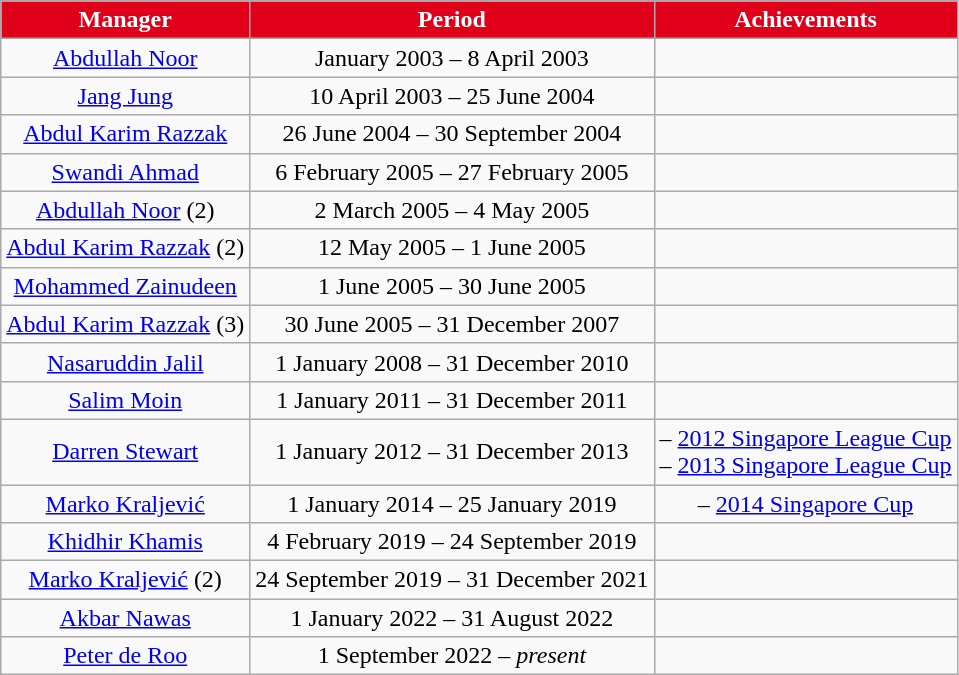<table class="wikitable" style="text-align: center">
<tr>
<th style="background:#e1001a; color:white; text-align:center;">Manager</th>
<th style="background:#e1001a; color:white; text-align:center;">Period</th>
<th style="background:#e1001a; color:white; text-align:center;" !>Achievements</th>
</tr>
<tr>
<td> <a href='#'>Abdullah Noor</a></td>
<td>January 2003 – 8 April 2003</td>
<td></td>
</tr>
<tr>
<td> <a href='#'>Jang Jung</a></td>
<td>10 April 2003 – 25 June 2004</td>
<td></td>
</tr>
<tr>
<td> <a href='#'>Abdul Karim Razzak</a></td>
<td>26 June 2004 – 30 September 2004</td>
<td></td>
</tr>
<tr>
<td> <a href='#'>Swandi Ahmad</a></td>
<td>6 February 2005 – 27 February 2005</td>
<td></td>
</tr>
<tr>
<td> <a href='#'>Abdullah Noor</a> (2)</td>
<td>2 March 2005 – 4 May 2005</td>
<td></td>
</tr>
<tr>
<td> <a href='#'>Abdul Karim Razzak</a> (2)</td>
<td>12 May 2005 – 1 June 2005</td>
<td></td>
</tr>
<tr>
<td> <a href='#'>Mohammed Zainudeen</a></td>
<td>1 June 2005 – 30 June 2005</td>
<td></td>
</tr>
<tr>
<td> <a href='#'>Abdul Karim Razzak</a> (3)</td>
<td>30 June 2005 – 31 December 2007</td>
<td></td>
</tr>
<tr>
<td> <a href='#'>Nasaruddin Jalil</a></td>
<td>1 January 2008 – 31 December 2010</td>
<td></td>
</tr>
<tr>
<td> <a href='#'>Salim Moin</a></td>
<td>1 January 2011 – 31 December 2011</td>
<td></td>
</tr>
<tr>
<td> <a href='#'>Darren Stewart</a></td>
<td>1 January 2012 – 31 December 2013</td>
<td>– <a href='#'>2012 Singapore League Cup</a><br>– <a href='#'>2013 Singapore League Cup</a></td>
</tr>
<tr>
<td> <a href='#'>Marko Kraljević</a></td>
<td>1 January 2014 – 25 January 2019</td>
<td>– <a href='#'>2014 Singapore Cup</a></td>
</tr>
<tr>
<td> <a href='#'>Khidhir Khamis</a></td>
<td>4 February 2019 – 24 September 2019</td>
<td></td>
</tr>
<tr>
<td> <a href='#'>Marko Kraljević</a> (2)</td>
<td>24 September 2019 – 31 December 2021</td>
<td></td>
</tr>
<tr>
<td> <a href='#'>Akbar Nawas</a></td>
<td>1 January 2022 – 31 August 2022</td>
<td></td>
</tr>
<tr>
<td> <a href='#'>Peter de Roo</a></td>
<td>1 September 2022 – <em>present</em></td>
<td></td>
</tr>
</table>
